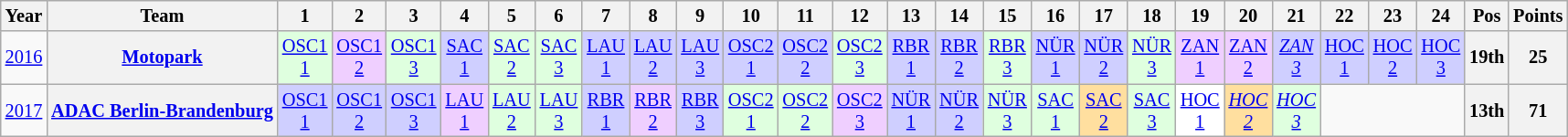<table class="wikitable" style="text-align:center; font-size:85%">
<tr>
<th>Year</th>
<th>Team</th>
<th>1</th>
<th>2</th>
<th>3</th>
<th>4</th>
<th>5</th>
<th>6</th>
<th>7</th>
<th>8</th>
<th>9</th>
<th>10</th>
<th>11</th>
<th>12</th>
<th>13</th>
<th>14</th>
<th>15</th>
<th>16</th>
<th>17</th>
<th>18</th>
<th>19</th>
<th>20</th>
<th>21</th>
<th>22</th>
<th>23</th>
<th>24</th>
<th>Pos</th>
<th>Points</th>
</tr>
<tr>
<td><a href='#'>2016</a></td>
<th nowrap><a href='#'>Motopark</a></th>
<td style="background:#DFFFDF;"><a href='#'>OSC1<br>1</a><br></td>
<td style="background:#EFCFFF;"><a href='#'>OSC1<br>2</a><br></td>
<td style="background:#DFFFDF;"><a href='#'>OSC1<br>3</a><br></td>
<td style="background:#CFCFFF;"><a href='#'>SAC<br>1</a><br></td>
<td style="background:#DFFFDF;"><a href='#'>SAC<br>2</a><br></td>
<td style="background:#DFFFDF;"><a href='#'>SAC<br>3</a><br></td>
<td style="background:#CFCFFF;"><a href='#'>LAU<br>1</a><br></td>
<td style="background:#CFCFFF;"><a href='#'>LAU<br>2</a><br></td>
<td style="background:#CFCFFF;"><a href='#'>LAU<br>3</a><br></td>
<td style="background:#CFCFFF;"><a href='#'>OSC2<br>1</a><br></td>
<td style="background:#CFCFFF;"><a href='#'>OSC2<br>2</a><br></td>
<td style="background:#DFFFDF;"><a href='#'>OSC2<br>3</a><br></td>
<td style="background:#CFCFFF;"><a href='#'>RBR<br>1</a><br></td>
<td style="background:#CFCFFF;"><a href='#'>RBR<br>2</a><br></td>
<td style="background:#DFFFDF;"><a href='#'>RBR<br>3</a><br></td>
<td style="background:#CFCFFF;"><a href='#'>NÜR<br>1</a><br></td>
<td style="background:#CFCFFF;"><a href='#'>NÜR<br>2</a><br></td>
<td style="background:#DFFFDF;"><a href='#'>NÜR<br>3</a><br></td>
<td style="background:#EFCFFF;"><a href='#'>ZAN<br>1</a><br></td>
<td style="background:#EFCFFF;"><a href='#'>ZAN<br>2</a><br></td>
<td style="background:#CFCFFF;"><em><a href='#'>ZAN<br>3</a></em><br></td>
<td style="background:#CFCFFF;"><a href='#'>HOC<br>1</a><br></td>
<td style="background:#CFCFFF;"><a href='#'>HOC<br>2</a><br></td>
<td style="background:#CFCFFF;"><a href='#'>HOC<br>3</a><br></td>
<th>19th</th>
<th>25</th>
</tr>
<tr>
<td><a href='#'>2017</a></td>
<th nowrap><a href='#'>ADAC Berlin-Brandenburg</a></th>
<td style="background:#CFCFFF;"><a href='#'>OSC1<br>1</a><br></td>
<td style="background:#CFCFFF;"><a href='#'>OSC1<br>2</a><br></td>
<td style="background:#CFCFFF;"><a href='#'>OSC1<br>3</a><br></td>
<td style="background:#EFCFFF;"><a href='#'>LAU<br>1</a><br></td>
<td style="background:#DFFFDF;"><a href='#'>LAU<br>2</a><br></td>
<td style="background:#DFFFDF;"><a href='#'>LAU<br>3</a><br></td>
<td style="background:#CFCFFF;"><a href='#'>RBR<br>1</a><br></td>
<td style="background:#EFCFFF;"><a href='#'>RBR<br>2</a><br></td>
<td style="background:#CFCFFF;"><a href='#'>RBR<br>3</a><br></td>
<td style="background:#DFFFDF;"><a href='#'>OSC2<br>1</a><br></td>
<td style="background:#DFFFDF;"><a href='#'>OSC2<br>2</a><br></td>
<td style="background:#EFCFFF;"><a href='#'>OSC2<br>3</a><br></td>
<td style="background:#CFCFFF;"><a href='#'>NÜR<br>1</a><br></td>
<td style="background:#CFCFFF;"><a href='#'>NÜR<br>2</a><br></td>
<td style="background:#DFFFDF;"><a href='#'>NÜR<br>3</a><br></td>
<td style="background:#DFFFDF;"><a href='#'>SAC<br>1</a><br></td>
<td style="background:#FFDF9F;"><a href='#'>SAC<br>2</a><br></td>
<td style="background:#DFFFDF;"><a href='#'>SAC<br>3</a><br></td>
<td style="background:#FFFFFF;"><a href='#'>HOC<br>1</a><br></td>
<td style="background:#FFDF9F;"><em><a href='#'>HOC<br>2</a></em><br></td>
<td style="background:#DFFFDF;"><em><a href='#'>HOC<br>3</a></em><br></td>
<td colspan=3></td>
<th>13th</th>
<th>71</th>
</tr>
</table>
